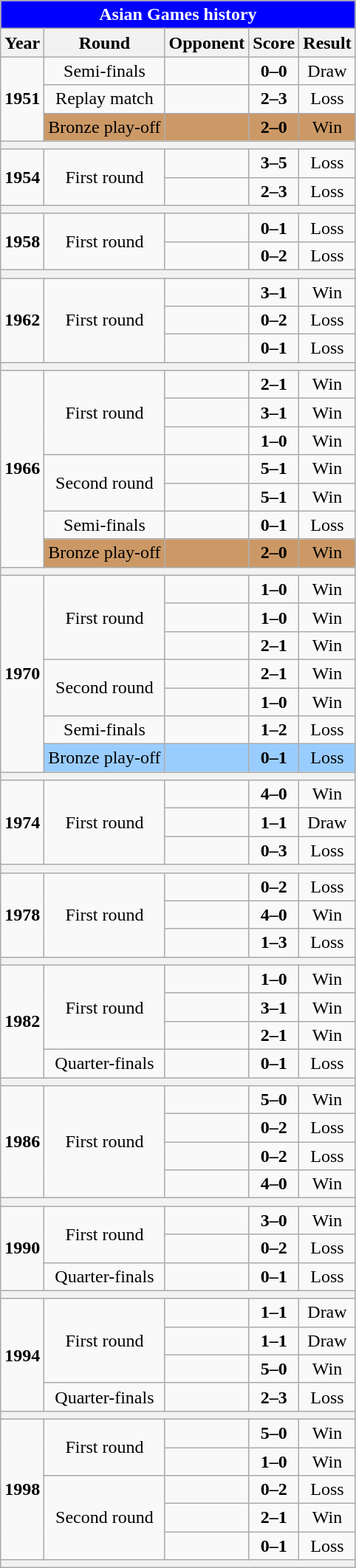<table class="wikitable collapsible collapsed" style="text-align:center">
<tr>
<th colspan="5"style="background:blue;color:white">Asian Games history</th>
</tr>
<tr>
<th>Year</th>
<th>Round</th>
<th>Opponent</th>
<th>Score</th>
<th>Result</th>
</tr>
<tr>
<td rowspan="3"><strong>1951</strong></td>
<td>Semi-finals</td>
<td style="text-align:left;"></td>
<td><strong>0–0</strong></td>
<td>Draw</td>
</tr>
<tr>
<td>Replay match</td>
<td style="text-align:left;"></td>
<td><strong>2–3</strong></td>
<td>Loss</td>
</tr>
<tr style="background:#C96;">
<td>Bronze play-off</td>
<td align="left"></td>
<td><strong>2–0</strong></td>
<td>Win</td>
</tr>
<tr>
<th colspan="5"></th>
</tr>
<tr>
<td rowspan="2"><strong>1954</strong></td>
<td rowspan="2">First round</td>
<td style="text-align:left;"></td>
<td><strong>3–5</strong></td>
<td>Loss</td>
</tr>
<tr>
<td style="text-align:left;"></td>
<td><strong>2–3</strong></td>
<td>Loss</td>
</tr>
<tr>
<th colspan="5"></th>
</tr>
<tr>
<td rowspan="2"><strong>1958</strong></td>
<td rowspan="2">First round</td>
<td style="text-align:left;"></td>
<td><strong>0–1</strong></td>
<td>Loss</td>
</tr>
<tr>
<td style="text-align:left;"></td>
<td><strong>0–2</strong></td>
<td>Loss</td>
</tr>
<tr>
<th colspan="5"></th>
</tr>
<tr>
<td rowspan="3"><strong>1962</strong></td>
<td rowspan="3">First round</td>
<td style="text-align:left;"></td>
<td><strong>3–1</strong></td>
<td>Win</td>
</tr>
<tr>
<td style="text-align:left;"></td>
<td><strong>0–2</strong></td>
<td>Loss</td>
</tr>
<tr>
<td style="text-align:left;"></td>
<td><strong>0–1</strong></td>
<td>Loss</td>
</tr>
<tr>
<th colspan="5"></th>
</tr>
<tr>
<td rowspan="7"><strong>1966</strong></td>
<td rowspan="3">First round</td>
<td style="text-align:left;"></td>
<td><strong>2–1</strong></td>
<td>Win</td>
</tr>
<tr>
<td style="text-align:left;"></td>
<td><strong>3–1</strong></td>
<td>Win</td>
</tr>
<tr>
<td style="text-align:left;"></td>
<td><strong>1–0</strong></td>
<td>Win</td>
</tr>
<tr>
<td rowspan="2">Second round</td>
<td style="text-align:left;"></td>
<td><strong>5–1</strong></td>
<td>Win</td>
</tr>
<tr>
<td style="text-align:left;"></td>
<td><strong>5–1</strong></td>
<td>Win</td>
</tr>
<tr>
<td>Semi-finals</td>
<td style="text-align:left;"></td>
<td><strong>0–1</strong></td>
<td>Loss</td>
</tr>
<tr style="background:#C96;">
<td>Bronze play-off</td>
<td style="text-align:left;"></td>
<td><strong>2–0</strong></td>
<td>Win</td>
</tr>
<tr>
<th colspan="5"></th>
</tr>
<tr>
<td rowspan="7"><strong>1970</strong></td>
<td rowspan="3">First round</td>
<td style="text-align:left;"></td>
<td><strong>1–0</strong></td>
<td>Win</td>
</tr>
<tr>
<td style="text-align:left;"></td>
<td><strong>1–0</strong></td>
<td>Win</td>
</tr>
<tr>
<td style="text-align:left;"></td>
<td><strong>2–1</strong></td>
<td>Win</td>
</tr>
<tr>
<td rowspan="2">Second round</td>
<td style="text-align:left;"></td>
<td><strong>2–1</strong></td>
<td>Win</td>
</tr>
<tr>
<td style="text-align:left;"></td>
<td><strong>1–0</strong></td>
<td>Win</td>
</tr>
<tr>
<td>Semi-finals</td>
<td style="text-align:left;"></td>
<td><strong>1–2</strong></td>
<td>Loss</td>
</tr>
<tr style="background:#9ACDFF;">
<td>Bronze play-off</td>
<td style="text-align:left;"></td>
<td><strong>0–1</strong></td>
<td>Loss</td>
</tr>
<tr>
<th colspan="5"></th>
</tr>
<tr>
<td rowspan="3"><strong>1974</strong></td>
<td rowspan="3">First round</td>
<td style="text-align:left;"></td>
<td><strong>4–0</strong></td>
<td>Win</td>
</tr>
<tr>
<td style="text-align:left;"></td>
<td><strong>1–1</strong></td>
<td>Draw</td>
</tr>
<tr>
<td style="text-align:left;"></td>
<td><strong>0–3</strong></td>
<td>Loss</td>
</tr>
<tr>
<th colspan="5"></th>
</tr>
<tr>
<td rowspan="3"><strong>1978</strong></td>
<td rowspan="3">First round</td>
<td style="text-align:left;"></td>
<td><strong>0–2</strong></td>
<td>Loss</td>
</tr>
<tr>
<td style="text-align:left;"></td>
<td><strong>4–0</strong></td>
<td>Win</td>
</tr>
<tr>
<td style="text-align:left;"></td>
<td><strong>1–3</strong></td>
<td>Loss</td>
</tr>
<tr>
<th colspan="5"></th>
</tr>
<tr>
<td rowspan="4"><strong>1982</strong></td>
<td rowspan="3">First round</td>
<td style="text-align:left;"></td>
<td><strong>1–0</strong></td>
<td>Win</td>
</tr>
<tr>
<td style="text-align:left;"></td>
<td><strong>3–1</strong></td>
<td>Win</td>
</tr>
<tr>
<td style="text-align:left;"></td>
<td><strong>2–1</strong></td>
<td>Win</td>
</tr>
<tr>
<td>Quarter-finals</td>
<td style="text-align:left;"></td>
<td><strong>0–1</strong></td>
<td>Loss</td>
</tr>
<tr>
<th colspan="5"></th>
</tr>
<tr>
<td rowspan="4"><strong>1986</strong></td>
<td rowspan="4">First round</td>
<td style="text-align:left;"></td>
<td><strong>5–0</strong></td>
<td>Win</td>
</tr>
<tr>
<td style="text-align:left;"></td>
<td><strong>0–2</strong></td>
<td>Loss</td>
</tr>
<tr>
<td style="text-align:left;"></td>
<td><strong>0–2</strong></td>
<td>Loss</td>
</tr>
<tr>
<td style="text-align:left;"></td>
<td><strong>4–0</strong></td>
<td>Win</td>
</tr>
<tr>
<th colspan="5"></th>
</tr>
<tr>
<td rowspan="3"><strong>1990</strong></td>
<td rowspan="2">First round</td>
<td style="text-align:left;"></td>
<td><strong>3–0</strong></td>
<td>Win</td>
</tr>
<tr>
<td style="text-align:left;"></td>
<td><strong>0–2</strong></td>
<td>Loss</td>
</tr>
<tr>
<td>Quarter-finals</td>
<td style="text-align:left;"></td>
<td><strong>0–1</strong></td>
<td>Loss</td>
</tr>
<tr>
<th colspan="5"></th>
</tr>
<tr>
<td rowspan="4"><strong>1994</strong></td>
<td rowspan="3">First round</td>
<td style="text-align:left;"></td>
<td><strong>1–1</strong></td>
<td>Draw</td>
</tr>
<tr>
<td style="text-align:left;"></td>
<td><strong>1–1</strong></td>
<td>Draw</td>
</tr>
<tr>
<td style="text-align:left;"></td>
<td><strong>5–0</strong></td>
<td>Win</td>
</tr>
<tr>
<td>Quarter-finals</td>
<td style="text-align:left;"></td>
<td><strong>2–3</strong></td>
<td>Loss</td>
</tr>
<tr>
<th colspan="5"></th>
</tr>
<tr>
<td rowspan="5"><strong>1998</strong></td>
<td rowspan="2">First round</td>
<td style="text-align:left;"></td>
<td><strong>5–0</strong></td>
<td>Win</td>
</tr>
<tr>
<td style="text-align:left;"></td>
<td><strong>1–0</strong></td>
<td>Win</td>
</tr>
<tr>
<td rowspan="3">Second round</td>
<td style="text-align:left;"></td>
<td><strong>0–2</strong></td>
<td>Loss</td>
</tr>
<tr>
<td style="text-align:left;"></td>
<td><strong>2–1</strong></td>
<td>Win</td>
</tr>
<tr>
<td style="text-align:left;"></td>
<td><strong>0–1</strong></td>
<td>Loss</td>
</tr>
<tr>
<th colspan="5"></th>
</tr>
</table>
